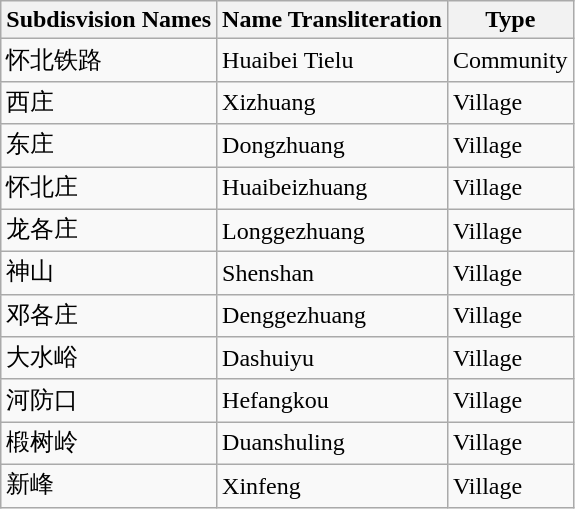<table class="wikitable sortable">
<tr>
<th>Subdisvision Names</th>
<th>Name Transliteration</th>
<th>Type</th>
</tr>
<tr>
<td>怀北铁路</td>
<td>Huaibei Tielu</td>
<td>Community</td>
</tr>
<tr>
<td>西庄</td>
<td>Xizhuang</td>
<td>Village</td>
</tr>
<tr>
<td>东庄</td>
<td>Dongzhuang</td>
<td>Village</td>
</tr>
<tr>
<td>怀北庄</td>
<td>Huaibeizhuang</td>
<td>Village</td>
</tr>
<tr>
<td>龙各庄</td>
<td>Longgezhuang</td>
<td>Village</td>
</tr>
<tr>
<td>神山</td>
<td>Shenshan</td>
<td>Village</td>
</tr>
<tr>
<td>邓各庄</td>
<td>Denggezhuang</td>
<td>Village</td>
</tr>
<tr>
<td>大水峪</td>
<td>Dashuiyu</td>
<td>Village</td>
</tr>
<tr>
<td>河防口</td>
<td>Hefangkou</td>
<td>Village</td>
</tr>
<tr>
<td>椴树岭</td>
<td>Duanshuling</td>
<td>Village</td>
</tr>
<tr>
<td>新峰</td>
<td>Xinfeng</td>
<td>Village</td>
</tr>
</table>
